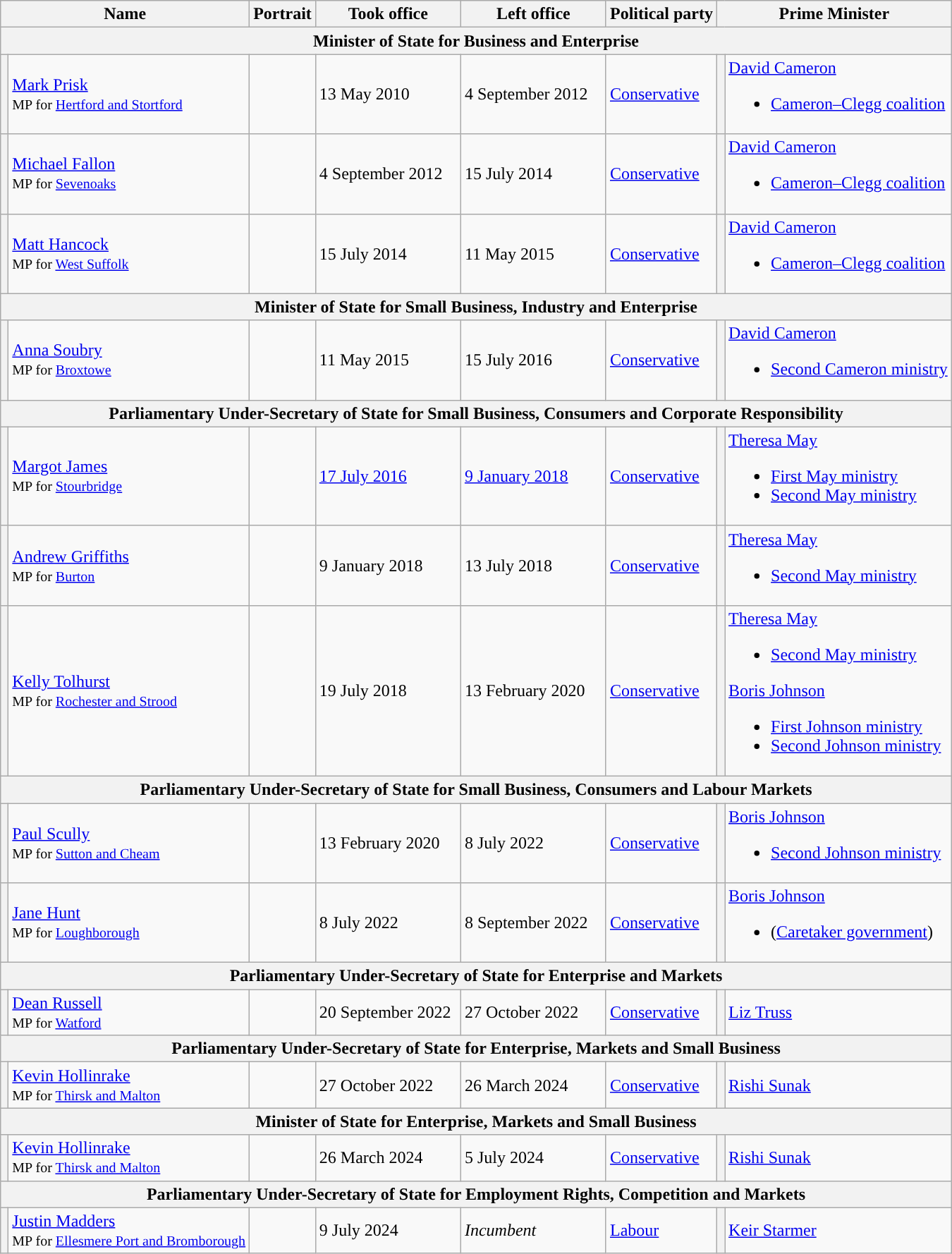<table class="wikitable">
<tr>
<th colspan="2">Name</th>
<th>Portrait</th>
<th width="130">Took office</th>
<th width="130">Left office</th>
<th>Political party</th>
<th colspan="2">Prime Minister</th>
</tr>
<tr>
<th colspan="8">Minister of State for Business and Enterprise</th>
</tr>
<tr>
<th style="background-color: "></th>
<td><a href='#'>Mark Prisk</a> <br> <small>MP for <a href='#'>Hertford and Stortford</a></small></td>
<td></td>
<td>13 May 2010</td>
<td>4 September 2012</td>
<td><a href='#'>Conservative</a></td>
<th style="background-color: "></th>
<td><a href='#'>David Cameron</a><br><ul><li><a href='#'>Cameron–Clegg coalition</a></li></ul></td>
</tr>
<tr>
<th style="background-color: "></th>
<td><a href='#'>Michael Fallon</a> <br> <small>MP for <a href='#'>Sevenoaks</a></small></td>
<td></td>
<td>4 September 2012</td>
<td>15 July 2014</td>
<td><a href='#'>Conservative</a></td>
<th style="background-color: "></th>
<td><a href='#'>David Cameron</a><br><ul><li><a href='#'>Cameron–Clegg coalition</a></li></ul></td>
</tr>
<tr>
<th style="background-color: "></th>
<td><a href='#'>Matt Hancock</a> <br> <small>MP for <a href='#'>West Suffolk</a></small></td>
<td></td>
<td>15 July 2014</td>
<td>11 May 2015</td>
<td><a href='#'>Conservative</a></td>
<th style="background-color: "></th>
<td><a href='#'>David Cameron</a><br><ul><li><a href='#'>Cameron–Clegg coalition</a></li></ul></td>
</tr>
<tr>
<th colspan="8">Minister of State for Small Business, Industry and Enterprise</th>
</tr>
<tr>
<th style="background-color: "></th>
<td><a href='#'>Anna Soubry</a> <br> <small>MP for <a href='#'>Broxtowe</a></small></td>
<td></td>
<td>11 May 2015</td>
<td>15 July 2016</td>
<td><a href='#'>Conservative</a></td>
<th style="background-color: "></th>
<td><a href='#'>David Cameron</a><br><ul><li><a href='#'>Second Cameron ministry</a></li></ul></td>
</tr>
<tr>
<th colspan="8">Parliamentary Under-Secretary of State for Small Business, Consumers and Corporate Responsibility</th>
</tr>
<tr>
<th style="background-color: "></th>
<td><a href='#'>Margot James</a> <br> <small>MP for <a href='#'>Stourbridge</a></small></td>
<td></td>
<td><a href='#'>17 July 2016</a></td>
<td><a href='#'>9 January 2018</a></td>
<td><a href='#'>Conservative</a></td>
<th style="background-color: "></th>
<td><a href='#'>Theresa May</a><br><ul><li><a href='#'>First May ministry</a></li><li><a href='#'>Second May ministry</a></li></ul></td>
</tr>
<tr>
<th style="background-color: "></th>
<td><a href='#'>Andrew Griffiths</a> <br> <small>MP for <a href='#'>Burton</a></small></td>
<td></td>
<td>9 January 2018</td>
<td>13 July 2018</td>
<td><a href='#'>Conservative</a></td>
<th style="background-color: "></th>
<td><a href='#'>Theresa May</a><br><ul><li><a href='#'>Second May ministry</a></li></ul></td>
</tr>
<tr>
<th style="background-color: "></th>
<td><a href='#'>Kelly Tolhurst</a> <br> <small>MP for <a href='#'>Rochester and Strood</a></small></td>
<td></td>
<td>19 July 2018</td>
<td>13 February 2020</td>
<td><a href='#'>Conservative</a></td>
<th style="background-color: "></th>
<td><a href='#'>Theresa May</a><br><ul><li><a href='#'>Second May ministry</a></li></ul><a href='#'>Boris Johnson</a><ul><li><a href='#'>First Johnson ministry</a></li><li><a href='#'>Second Johnson ministry</a></li></ul></td>
</tr>
<tr>
<th colspan="8">Parliamentary Under-Secretary of State for Small Business, Consumers and Labour Markets</th>
</tr>
<tr>
<th style="background-color: "></th>
<td><a href='#'>Paul Scully</a> <br> <small>MP for <a href='#'>Sutton and Cheam</a></small></td>
<td></td>
<td>13 February 2020</td>
<td>8 July 2022</td>
<td><a href='#'>Conservative</a></td>
<th style="background-color: "></th>
<td><a href='#'>Boris Johnson</a><br><ul><li><a href='#'>Second Johnson ministry</a></li></ul></td>
</tr>
<tr>
<th style="background-color: "></th>
<td><a href='#'>Jane Hunt</a> <br> <small>MP for <a href='#'>Loughborough</a></small></td>
<td></td>
<td>8 July 2022</td>
<td>8 September 2022</td>
<td><a href='#'>Conservative</a></td>
<th style="background-color: "></th>
<td><a href='#'>Boris Johnson</a><br><ul><li>(<a href='#'>Caretaker government</a>)</li></ul></td>
</tr>
<tr>
<th colspan="8">Parliamentary Under-Secretary of State for Enterprise and Markets</th>
</tr>
<tr>
<th style="background-color: "></th>
<td><a href='#'>Dean Russell</a> <br> <small>MP for <a href='#'>Watford</a></small></td>
<td></td>
<td>20 September 2022</td>
<td>27 October 2022</td>
<td><a href='#'>Conservative</a></td>
<th style="background-color: "></th>
<td><a href='#'>Liz Truss</a></td>
</tr>
<tr>
<th colspan="8">Parliamentary Under-Secretary of State for Enterprise, Markets and Small Business</th>
</tr>
<tr>
<th style="background-color: "></th>
<td><a href='#'>Kevin Hollinrake</a> <br> <small>MP for <a href='#'>Thirsk and Malton</a></small></td>
<td></td>
<td>27 October 2022</td>
<td>26 March 2024</td>
<td><a href='#'>Conservative</a></td>
<th style="background-color: "></th>
<td><a href='#'>Rishi Sunak</a></td>
</tr>
<tr>
<th colspan="9">Minister of State for Enterprise, Markets and Small Business</th>
</tr>
<tr>
<th style="background-color: "></th>
<td><a href='#'>Kevin Hollinrake</a> <br> <small>MP for <a href='#'>Thirsk and Malton</a></small></td>
<td></td>
<td>26 March 2024</td>
<td>5 July 2024</td>
<td><a href='#'>Conservative</a></td>
<th style="background-color: "></th>
<td><a href='#'>Rishi Sunak</a></td>
</tr>
<tr>
<th colspan="9">Parliamentary Under-Secretary of State for Employment Rights, Competition and Markets</th>
</tr>
<tr>
<th style="background-color: "></th>
<td><a href='#'>Justin Madders</a> <br> <small>MP for <a href='#'>Ellesmere Port and Bromborough</a></small></td>
<td></td>
<td>9 July 2024</td>
<td><em>Incumbent</em></td>
<td><a href='#'>Labour</a></td>
<th style="background-color: "></th>
<td><a href='#'>Keir Starmer</a></td>
</tr>
</table>
